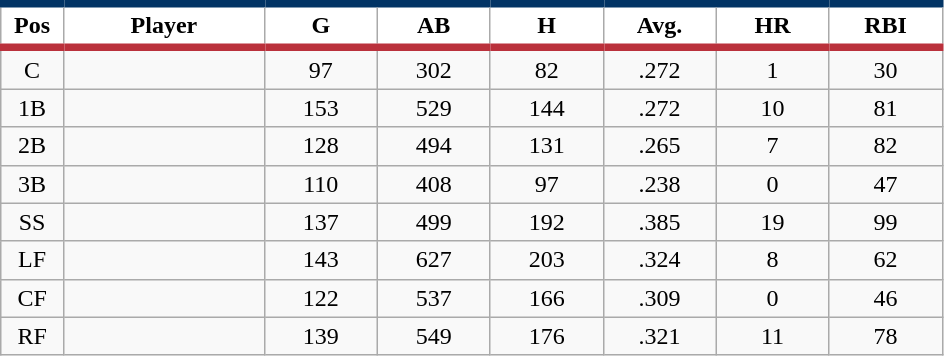<table class="wikitable sortable">
<tr>
<th style="background:#FFFFFF; border-top:#023465 5px solid; border-bottom:#ba313c 5px solid;" width="5%">Pos</th>
<th style="background:#FFFFFF; border-top:#023465 5px solid; border-bottom:#ba313c 5px solid;" width="16%">Player</th>
<th style="background:#FFFFFF; border-top:#023465 5px solid; border-bottom:#ba313c 5px solid;" width="9%">G</th>
<th style="background:#FFFFFF; border-top:#023465 5px solid; border-bottom:#ba313c 5px solid;" width="9%">AB</th>
<th style="background:#FFFFFF; border-top:#023465 5px solid; border-bottom:#ba313c 5px solid;" width="9%">H</th>
<th style="background:#FFFFFF; border-top:#023465 5px solid; border-bottom:#ba313c 5px solid;" width="9%">Avg.</th>
<th style="background:#FFFFFF; border-top:#023465 5px solid; border-bottom:#ba313c 5px solid;" width="9%">HR</th>
<th style="background:#FFFFFF; border-top:#023465 5px solid; border-bottom:#ba313c 5px solid;" width="9%">RBI</th>
</tr>
<tr align="center">
<td>C</td>
<td></td>
<td>97</td>
<td>302</td>
<td>82</td>
<td>.272</td>
<td>1</td>
<td>30</td>
</tr>
<tr align="center">
<td>1B</td>
<td></td>
<td>153</td>
<td>529</td>
<td>144</td>
<td>.272</td>
<td>10</td>
<td>81</td>
</tr>
<tr align="center">
<td>2B</td>
<td></td>
<td>128</td>
<td>494</td>
<td>131</td>
<td>.265</td>
<td>7</td>
<td>82</td>
</tr>
<tr align="center">
<td>3B</td>
<td></td>
<td>110</td>
<td>408</td>
<td>97</td>
<td>.238</td>
<td>0</td>
<td>47</td>
</tr>
<tr align="center">
<td>SS</td>
<td></td>
<td>137</td>
<td>499</td>
<td>192</td>
<td>.385</td>
<td>19</td>
<td>99</td>
</tr>
<tr align="center">
<td>LF</td>
<td></td>
<td>143</td>
<td>627</td>
<td>203</td>
<td>.324</td>
<td>8</td>
<td>62</td>
</tr>
<tr align="center">
<td>CF</td>
<td></td>
<td>122</td>
<td>537</td>
<td>166</td>
<td>.309</td>
<td>0</td>
<td>46</td>
</tr>
<tr align="center">
<td>RF</td>
<td></td>
<td>139</td>
<td>549</td>
<td>176</td>
<td>.321</td>
<td>11</td>
<td>78</td>
</tr>
</table>
